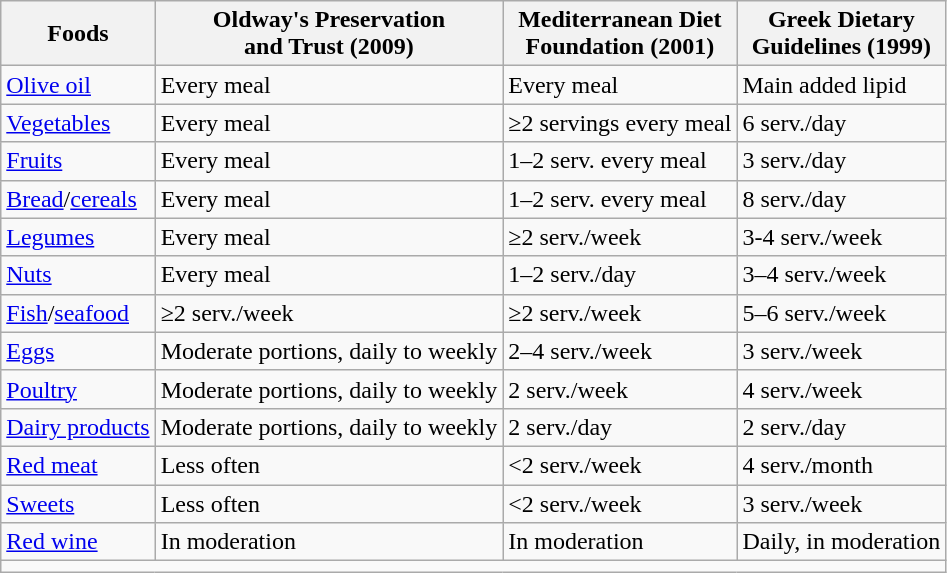<table class="wikitable">
<tr>
<th>Foods</th>
<th>Oldway's Preservation<br>and Trust (2009)</th>
<th>Mediterranean Diet<br>Foundation (2001)</th>
<th>Greek Dietary<br>Guidelines (1999)</th>
</tr>
<tr>
<td><a href='#'>Olive oil</a></td>
<td>Every meal</td>
<td>Every meal</td>
<td>Main added lipid</td>
</tr>
<tr>
<td><a href='#'>Vegetables</a></td>
<td>Every meal</td>
<td>≥2 servings every meal</td>
<td>6 serv./day</td>
</tr>
<tr>
<td><a href='#'>Fruits</a></td>
<td>Every meal</td>
<td>1–2 serv. every meal</td>
<td>3 serv./day</td>
</tr>
<tr>
<td><a href='#'>Bread</a>/<a href='#'>cereals</a></td>
<td>Every meal</td>
<td>1–2 serv. every meal</td>
<td>8 serv./day</td>
</tr>
<tr>
<td><a href='#'>Legumes</a></td>
<td>Every meal</td>
<td>≥2 serv./week</td>
<td>3-4 serv./week</td>
</tr>
<tr>
<td><a href='#'>Nuts</a></td>
<td>Every meal</td>
<td>1–2 serv./day</td>
<td>3–4 serv./week</td>
</tr>
<tr>
<td><a href='#'>Fish</a>/<a href='#'>seafood</a></td>
<td>≥2 serv./week</td>
<td>≥2 serv./week</td>
<td>5–6 serv./week</td>
</tr>
<tr>
<td><a href='#'>Eggs</a></td>
<td>Moderate portions, daily to weekly</td>
<td>2–4 serv./week</td>
<td>3 serv./week</td>
</tr>
<tr>
<td><a href='#'>Poultry</a></td>
<td>Moderate portions, daily to weekly</td>
<td>2 serv./week</td>
<td>4 serv./week</td>
</tr>
<tr>
<td><a href='#'>Dairy products</a></td>
<td>Moderate portions, daily to weekly</td>
<td>2 serv./day</td>
<td>2 serv./day</td>
</tr>
<tr>
<td><a href='#'>Red meat</a></td>
<td>Less often</td>
<td><2 serv./week</td>
<td>4 serv./month</td>
</tr>
<tr>
<td><a href='#'>Sweets</a></td>
<td>Less often</td>
<td><2 serv./week</td>
<td>3 serv./week</td>
</tr>
<tr>
<td><a href='#'>Red wine</a></td>
<td>In moderation</td>
<td>In moderation</td>
<td>Daily, in moderation</td>
</tr>
<tr>
<td colspan=4></td>
</tr>
</table>
